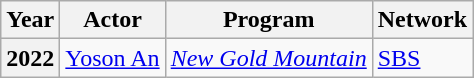<table class="wikitable plainrowheaders">
<tr>
<th>Year</th>
<th>Actor</th>
<th>Program</th>
<th>Network</th>
</tr>
<tr>
<th scope="row">2022</th>
<td><a href='#'>Yoson An</a></td>
<td><em><a href='#'>New Gold Mountain</a></em></td>
<td><a href='#'>SBS</a></td>
</tr>
</table>
